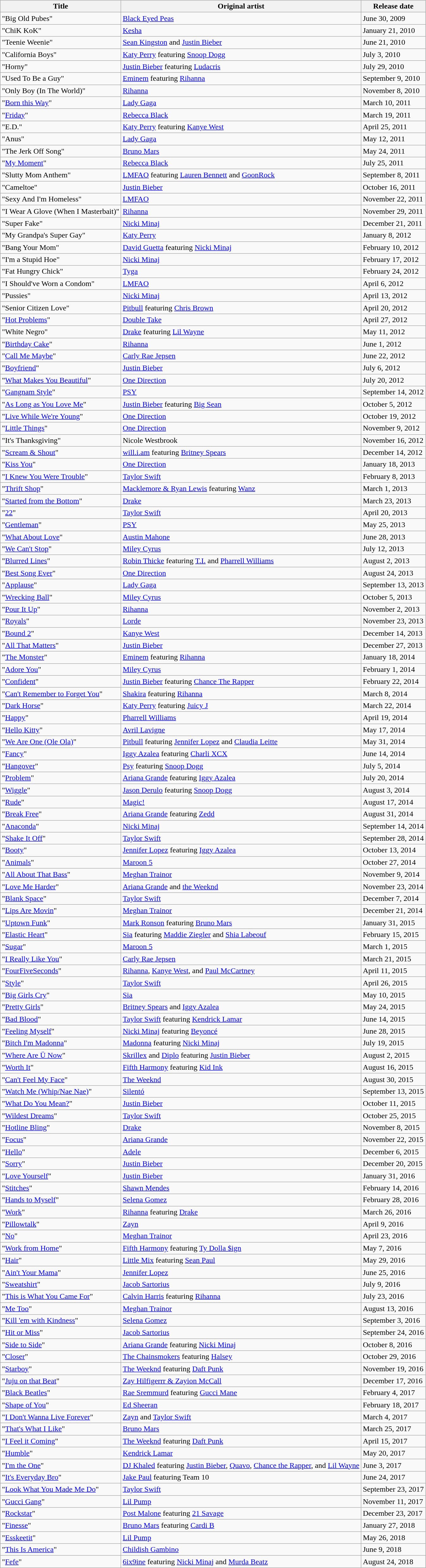<table class="wikitable mw-collapsible mw-collapsed">
<tr>
<th>Title</th>
<th>Original artist</th>
<th>Release date</th>
</tr>
<tr>
<td>"Big Old Pubes" </td>
<td><a href='#'>Black Eyed Peas</a></td>
<td>June 30, 2009</td>
</tr>
<tr>
<td>"ChiK KoK" </td>
<td><a href='#'>Kesha</a></td>
<td>January 21, 2010</td>
</tr>
<tr>
<td>"Teenie Weenie" </td>
<td><a href='#'>Sean Kingston</a> and <a href='#'>Justin Bieber</a></td>
<td>June 21, 2010</td>
</tr>
<tr>
<td>"California Boys" </td>
<td><a href='#'>Katy Perry</a> featuring <a href='#'>Snoop Dogg</a></td>
<td>July 3, 2010</td>
</tr>
<tr>
<td>"Horny" </td>
<td><a href='#'>Justin Bieber</a> featuring <a href='#'>Ludacris</a></td>
<td>July 29, 2010</td>
</tr>
<tr>
<td>"Used To Be a Guy" </td>
<td><a href='#'>Eminem</a> featuring <a href='#'>Rihanna</a></td>
<td>September 9, 2010</td>
</tr>
<tr>
<td>"Only Boy (In The World)" </td>
<td><a href='#'>Rihanna</a></td>
<td>November 8, 2010</td>
</tr>
<tr>
<td>"<a href='#'>Born this Way</a>"</td>
<td><a href='#'>Lady Gaga</a></td>
<td>March 10, 2011</td>
</tr>
<tr>
<td>"<a href='#'>Friday</a>"</td>
<td><a href='#'>Rebecca Black</a></td>
<td>March 19, 2011</td>
</tr>
<tr>
<td>"E.D." </td>
<td><a href='#'>Katy Perry</a> featuring <a href='#'>Kanye West</a></td>
<td>April 25, 2011</td>
</tr>
<tr>
<td>"Anus" </td>
<td><a href='#'>Lady Gaga</a></td>
<td>May 12, 2011</td>
</tr>
<tr>
<td>"The Jerk Off Song" </td>
<td><a href='#'>Bruno Mars</a></td>
<td>May 24, 2011</td>
</tr>
<tr>
<td>"<a href='#'>My Moment</a>"</td>
<td><a href='#'>Rebecca Black</a></td>
<td>July 25, 2011</td>
</tr>
<tr>
<td>"Slutty Mom Anthem" </td>
<td><a href='#'>LMFAO</a> featuring <a href='#'>Lauren Bennett</a> and <a href='#'>GoonRock</a></td>
<td>September 8, 2011</td>
</tr>
<tr>
<td>"Cameltoe" </td>
<td><a href='#'>Justin Bieber</a></td>
<td>October 16, 2011</td>
</tr>
<tr>
<td>"Sexy And I'm Homeless" </td>
<td><a href='#'>LMFAO</a></td>
<td>November 22, 2011</td>
</tr>
<tr>
<td>"I Wear A Glove (When I Masterbait)" </td>
<td><a href='#'>Rihanna</a></td>
<td>November 29, 2011</td>
</tr>
<tr>
<td>"Super Fake" </td>
<td><a href='#'>Nicki Minaj</a></td>
<td>December 21, 2011</td>
</tr>
<tr>
<td>"My Grandpa's Super Gay" </td>
<td><a href='#'>Katy Perry</a></td>
<td>January 8, 2012</td>
</tr>
<tr>
<td>"Bang Your Mom" </td>
<td><a href='#'>David Guetta</a> featuring <a href='#'>Nicki Minaj</a></td>
<td>February 10, 2012</td>
</tr>
<tr>
<td>"I'm a Stupid Hoe" </td>
<td><a href='#'>Nicki Minaj</a></td>
<td>February 17, 2012</td>
</tr>
<tr>
<td>"Fat Hungry Chick" </td>
<td><a href='#'>Tyga</a></td>
<td>February 24, 2012</td>
</tr>
<tr>
<td>"I Should've Worn a Condom" </td>
<td><a href='#'>LMFAO</a></td>
<td>April 6, 2012</td>
</tr>
<tr>
<td>"Pussies" </td>
<td><a href='#'>Nicki Minaj</a></td>
<td>April 13, 2012</td>
</tr>
<tr>
<td>"Senior Citizen Love" </td>
<td><a href='#'>Pitbull</a> featuring <a href='#'>Chris Brown</a></td>
<td>April 20, 2012</td>
</tr>
<tr>
<td>"<a href='#'>Hot Problems</a>"</td>
<td><a href='#'>Double Take</a></td>
<td>April 27, 2012</td>
</tr>
<tr>
<td>"White Negro" </td>
<td><a href='#'>Drake</a> featuring <a href='#'>Lil Wayne</a></td>
<td>May 11, 2012</td>
</tr>
<tr>
<td>"<a href='#'>Birthday Cake</a>"</td>
<td><a href='#'>Rihanna</a></td>
<td>June 1, 2012</td>
</tr>
<tr>
<td>"<a href='#'>Call Me Maybe</a>"</td>
<td><a href='#'>Carly Rae Jepsen</a></td>
<td>June 22, 2012</td>
</tr>
<tr>
<td>"<a href='#'>Boyfriend</a>"</td>
<td><a href='#'>Justin Bieber</a></td>
<td>July 6, 2012</td>
</tr>
<tr>
<td>"<a href='#'>What Makes You Beautiful</a>"</td>
<td><a href='#'>One Direction</a></td>
<td>July 20, 2012</td>
</tr>
<tr>
<td>"<a href='#'>Gangnam Style</a>"</td>
<td><a href='#'>PSY</a></td>
<td>September 14, 2012</td>
</tr>
<tr>
<td>"<a href='#'>As Long as You Love Me</a>"</td>
<td><a href='#'>Justin Bieber</a> featuring <a href='#'>Big Sean</a></td>
<td>October 5, 2012</td>
</tr>
<tr>
<td>"<a href='#'>Live While We're Young</a>"</td>
<td><a href='#'>One Direction</a></td>
<td>October 19, 2012</td>
</tr>
<tr>
<td>"<a href='#'>Little Things</a>"</td>
<td><a href='#'>One Direction</a></td>
<td>November 9, 2012</td>
</tr>
<tr>
<td>"It's Thanksgiving"</td>
<td>Nicole Westbrook</td>
<td>November 16, 2012</td>
</tr>
<tr>
<td>"<a href='#'>Scream & Shout</a>"</td>
<td><a href='#'>will.i.am</a> featuring <a href='#'>Britney Spears</a></td>
<td>December 14, 2012</td>
</tr>
<tr>
<td>"<a href='#'>Kiss You</a>"</td>
<td><a href='#'>One Direction</a></td>
<td>January 18, 2013</td>
</tr>
<tr>
<td>"<a href='#'>I Knew You Were Trouble</a>"</td>
<td><a href='#'>Taylor Swift</a></td>
<td>February 8, 2013</td>
</tr>
<tr>
<td>"<a href='#'>Thrift Shop</a>"</td>
<td><a href='#'>Macklemore & Ryan Lewis</a> featuring <a href='#'>Wanz</a></td>
<td>March 1, 2013</td>
</tr>
<tr>
<td>"<a href='#'>Started from the Bottom</a>"</td>
<td><a href='#'>Drake</a></td>
<td>March 23, 2013</td>
</tr>
<tr>
<td>"<a href='#'>22</a>"</td>
<td><a href='#'>Taylor Swift</a></td>
<td>April 20, 2013</td>
</tr>
<tr>
<td>"<a href='#'>Gentleman</a>"</td>
<td><a href='#'>PSY</a></td>
<td>May 25, 2013</td>
</tr>
<tr>
<td>"<a href='#'>What About Love</a>"</td>
<td><a href='#'>Austin Mahone</a></td>
<td>June 28, 2013</td>
</tr>
<tr>
<td>"<a href='#'>We Can't Stop</a>"</td>
<td><a href='#'>Miley Cyrus</a></td>
<td>July 12, 2013</td>
</tr>
<tr>
<td>"<a href='#'>Blurred Lines</a>"</td>
<td><a href='#'>Robin Thicke</a> featuring <a href='#'>T.I.</a> and <a href='#'>Pharrell Williams</a></td>
<td>August 2, 2013</td>
</tr>
<tr>
<td>"<a href='#'>Best Song Ever</a>"</td>
<td><a href='#'>One Direction</a></td>
<td>August 24, 2013</td>
</tr>
<tr>
<td>"<a href='#'>Applause</a>"</td>
<td><a href='#'>Lady Gaga</a></td>
<td>September 13, 2013</td>
</tr>
<tr>
<td>"<a href='#'>Wrecking Ball</a>"</td>
<td><a href='#'>Miley Cyrus</a></td>
<td>October 5, 2013</td>
</tr>
<tr>
<td>"<a href='#'>Pour It Up</a>"</td>
<td><a href='#'>Rihanna</a></td>
<td>November 2, 2013</td>
</tr>
<tr>
<td>"<a href='#'>Royals</a>"</td>
<td><a href='#'>Lorde</a></td>
<td>November 23, 2013</td>
</tr>
<tr>
<td>"<a href='#'>Bound 2</a>"</td>
<td><a href='#'>Kanye West</a></td>
<td>December 14, 2013</td>
</tr>
<tr>
<td>"<a href='#'>All That Matters</a>"</td>
<td><a href='#'>Justin Bieber</a></td>
<td>December 27, 2013</td>
</tr>
<tr>
<td>"<a href='#'>The Monster</a>"</td>
<td><a href='#'>Eminem</a> featuring <a href='#'>Rihanna</a></td>
<td>January 18, 2014</td>
</tr>
<tr>
<td>"<a href='#'>Adore You</a>"</td>
<td><a href='#'>Miley Cyrus</a></td>
<td>February 1, 2014</td>
</tr>
<tr>
<td>"<a href='#'>Confident</a>"</td>
<td><a href='#'>Justin Bieber</a> featuring <a href='#'>Chance The Rapper</a></td>
<td>February 22, 2014</td>
</tr>
<tr>
<td>"<a href='#'>Can't Remember to Forget You</a>"</td>
<td><a href='#'>Shakira</a> featuring <a href='#'>Rihanna</a></td>
<td>March 8, 2014</td>
</tr>
<tr>
<td>"<a href='#'>Dark Horse</a>"</td>
<td><a href='#'>Katy Perry</a> featuring <a href='#'>Juicy J</a></td>
<td>March 22, 2014</td>
</tr>
<tr>
<td>"<a href='#'>Happy</a>"</td>
<td><a href='#'>Pharrell Williams</a></td>
<td>April 19, 2014</td>
</tr>
<tr>
<td>"<a href='#'>Hello Kitty</a>"</td>
<td><a href='#'>Avril Lavigne</a></td>
<td>May 17, 2014</td>
</tr>
<tr>
<td>"<a href='#'>We Are One (Ole Ola)</a>"</td>
<td><a href='#'>Pitbull</a> featuring <a href='#'>Jennifer Lopez</a> and <a href='#'>Claudia Leitte</a></td>
<td>May 31, 2014</td>
</tr>
<tr>
<td>"<a href='#'>Fancy</a>"</td>
<td><a href='#'>Iggy Azalea</a> featuring <a href='#'>Charli XCX</a></td>
<td>June 14, 2014</td>
</tr>
<tr>
<td>"<a href='#'>Hangover</a>"</td>
<td><a href='#'>Psy</a> featuring <a href='#'>Snoop Dogg</a></td>
<td>July 5, 2014</td>
</tr>
<tr>
<td>"<a href='#'>Problem</a>"</td>
<td><a href='#'>Ariana Grande</a> featuring <a href='#'>Iggy Azalea</a></td>
<td>July 20, 2014</td>
</tr>
<tr>
<td>"<a href='#'>Wiggle</a>"</td>
<td><a href='#'>Jason Derulo</a> featuring <a href='#'>Snoop Dogg</a></td>
<td>August 3, 2014</td>
</tr>
<tr>
<td>"<a href='#'>Rude</a>"</td>
<td><a href='#'>Magic!</a></td>
<td>August 17, 2014</td>
</tr>
<tr>
<td>"<a href='#'>Break Free</a>"</td>
<td><a href='#'>Ariana Grande</a> featuring <a href='#'>Zedd</a></td>
<td>August 31, 2014</td>
</tr>
<tr>
<td>"<a href='#'>Anaconda</a>"</td>
<td><a href='#'>Nicki Minaj</a></td>
<td>September 14, 2014</td>
</tr>
<tr>
<td>"<a href='#'>Shake It Off</a>"</td>
<td><a href='#'>Taylor Swift</a></td>
<td>September 28, 2014</td>
</tr>
<tr>
<td>"<a href='#'>Booty</a>"</td>
<td><a href='#'>Jennifer Lopez</a> featuring <a href='#'>Iggy Azalea</a></td>
<td>October 13, 2014</td>
</tr>
<tr>
<td>"<a href='#'>Animals</a>"</td>
<td><a href='#'>Maroon 5</a></td>
<td>October 27, 2014</td>
</tr>
<tr>
<td>"<a href='#'>All About That Bass</a>"</td>
<td><a href='#'>Meghan Trainor</a></td>
<td>November 9, 2014</td>
</tr>
<tr>
<td>"<a href='#'>Love Me Harder</a>"</td>
<td><a href='#'>Ariana Grande</a> and <a href='#'>the Weeknd</a></td>
<td>November 23, 2014</td>
</tr>
<tr>
<td>"<a href='#'>Blank Space</a>"</td>
<td><a href='#'>Taylor Swift</a></td>
<td>December 7, 2014</td>
</tr>
<tr>
<td>"<a href='#'>Lips Are Movin</a>"</td>
<td><a href='#'>Meghan Trainor</a></td>
<td>December 21, 2014</td>
</tr>
<tr>
<td>"<a href='#'>Uptown Funk</a>"</td>
<td><a href='#'>Mark Ronson</a> featuring <a href='#'>Bruno Mars</a></td>
<td>January 31, 2015</td>
</tr>
<tr>
<td>"<a href='#'>Elastic Heart</a>"</td>
<td><a href='#'>Sia</a> featuring <a href='#'>Maddie Ziegler</a> and <a href='#'>Shia Labeouf</a></td>
<td>February 15, 2015</td>
</tr>
<tr>
<td>"<a href='#'>Sugar</a>"</td>
<td><a href='#'>Maroon 5</a></td>
<td>March 1, 2015</td>
</tr>
<tr>
<td>"<a href='#'>I Really Like You</a>"</td>
<td><a href='#'>Carly Rae Jepsen</a></td>
<td>March 21, 2015</td>
</tr>
<tr>
<td>"<a href='#'>FourFiveSeconds</a>"</td>
<td><a href='#'>Rihanna</a>, <a href='#'>Kanye West</a>, and <a href='#'>Paul McCartney</a></td>
<td>April 11, 2015</td>
</tr>
<tr>
<td>"<a href='#'>Style</a>"</td>
<td><a href='#'>Taylor Swift</a></td>
<td>April 26, 2015</td>
</tr>
<tr>
<td>"<a href='#'>Big Girls Cry</a>"</td>
<td><a href='#'>Sia</a></td>
<td>May 10, 2015</td>
</tr>
<tr>
<td>"<a href='#'>Pretty Girls</a>"</td>
<td><a href='#'>Britney Spears</a> and <a href='#'>Iggy Azalea</a></td>
<td>May 24, 2015</td>
</tr>
<tr>
<td>"<a href='#'>Bad Blood</a>"</td>
<td><a href='#'>Taylor Swift</a> featuring <a href='#'>Kendrick Lamar</a></td>
<td>June 14, 2015</td>
</tr>
<tr>
<td>"<a href='#'>Feeling Myself</a>"</td>
<td><a href='#'>Nicki Minaj</a> featuring <a href='#'>Beyoncé</a></td>
<td>June 28, 2015</td>
</tr>
<tr>
<td>"<a href='#'>Bitch I'm Madonna</a>"</td>
<td><a href='#'>Madonna</a> featuring <a href='#'>Nicki Minaj</a></td>
<td>July 19, 2015</td>
</tr>
<tr>
<td>"<a href='#'>Where Are Ü Now</a>"</td>
<td><a href='#'>Skrillex</a> and <a href='#'>Diplo</a> featuring <a href='#'>Justin Bieber</a></td>
<td>August 2, 2015</td>
</tr>
<tr>
<td>"<a href='#'>Worth It</a>"</td>
<td><a href='#'>Fifth Harmony</a> featuring <a href='#'>Kid Ink</a></td>
<td>August 16, 2015</td>
</tr>
<tr>
<td>"<a href='#'>Can't Feel My Face</a>"</td>
<td><a href='#'>The Weeknd</a></td>
<td>August 30, 2015</td>
</tr>
<tr>
<td>"<a href='#'>Watch Me (Whip/Nae Nae)</a>"</td>
<td><a href='#'>Silentó</a></td>
<td>September 13, 2015</td>
</tr>
<tr>
<td>"<a href='#'>What Do You Mean?</a>"</td>
<td><a href='#'>Justin Bieber</a></td>
<td>October 11, 2015</td>
</tr>
<tr>
<td>"<a href='#'>Wildest Dreams</a>"</td>
<td><a href='#'>Taylor Swift</a></td>
<td>October 25, 2015</td>
</tr>
<tr>
<td>"<a href='#'>Hotline Bling</a>"</td>
<td><a href='#'>Drake</a></td>
<td>November 8, 2015</td>
</tr>
<tr>
<td>"<a href='#'>Focus</a>"</td>
<td><a href='#'>Ariana Grande</a></td>
<td>November 22, 2015</td>
</tr>
<tr>
<td>"<a href='#'>Hello</a>"</td>
<td><a href='#'>Adele</a></td>
<td>December 6, 2015</td>
</tr>
<tr>
<td>"<a href='#'>Sorry</a>"</td>
<td><a href='#'>Justin Bieber</a></td>
<td>December 20, 2015</td>
</tr>
<tr>
<td>"<a href='#'>Love Yourself</a>"</td>
<td><a href='#'>Justin Bieber</a></td>
<td>January 31, 2016</td>
</tr>
<tr>
<td>"<a href='#'>Stitches</a>"</td>
<td><a href='#'>Shawn Mendes</a></td>
<td>February 14, 2016</td>
</tr>
<tr>
<td>"<a href='#'>Hands to Myself</a>"</td>
<td><a href='#'>Selena Gomez</a></td>
<td>February 28, 2016</td>
</tr>
<tr>
<td>"<a href='#'>Work</a>"</td>
<td><a href='#'>Rihanna</a> featuring <a href='#'>Drake</a></td>
<td>March 26, 2016</td>
</tr>
<tr>
<td>"<a href='#'>Pillowtalk</a>"</td>
<td><a href='#'>Zayn</a></td>
<td>April 9, 2016</td>
</tr>
<tr>
<td>"<a href='#'>No</a>"</td>
<td><a href='#'>Meghan Trainor</a></td>
<td>April 23, 2016</td>
</tr>
<tr>
<td>"<a href='#'>Work from Home</a>"</td>
<td><a href='#'>Fifth Harmony</a> featuring <a href='#'>Ty Dolla $ign</a></td>
<td>May 7, 2016</td>
</tr>
<tr>
<td>"<a href='#'>Hair</a>"</td>
<td><a href='#'>Little Mix</a> featuring <a href='#'>Sean Paul</a></td>
<td>May 29, 2016</td>
</tr>
<tr>
<td>"<a href='#'>Ain't Your Mama</a>"</td>
<td><a href='#'>Jennifer Lopez</a></td>
<td>June 25, 2016</td>
</tr>
<tr>
<td>"<a href='#'>Sweatshirt</a>"</td>
<td><a href='#'>Jacob Sartorius</a></td>
<td>July 9, 2016</td>
</tr>
<tr>
<td>"<a href='#'>This is What You Came For</a>"</td>
<td><a href='#'>Calvin Harris</a> featuring <a href='#'>Rihanna</a></td>
<td>July 23, 2016</td>
</tr>
<tr>
<td>"<a href='#'>Me Too</a>"</td>
<td><a href='#'>Meghan Trainor</a></td>
<td>August 13, 2016</td>
</tr>
<tr>
<td>"<a href='#'>Kill 'em with Kindness</a>"</td>
<td><a href='#'>Selena Gomez</a></td>
<td>September 3, 2016</td>
</tr>
<tr>
<td>"<a href='#'>Hit or Miss</a>"</td>
<td><a href='#'>Jacob Sartorius</a></td>
<td>September 24, 2016</td>
</tr>
<tr>
<td>"<a href='#'>Side to Side</a>"</td>
<td><a href='#'>Ariana Grande</a> featuring <a href='#'>Nicki Minaj</a></td>
<td>October 8, 2016</td>
</tr>
<tr>
<td>"<a href='#'>Closer</a>"</td>
<td><a href='#'>The Chainsmokers</a> featuring <a href='#'>Halsey</a></td>
<td>October 29, 2016</td>
</tr>
<tr>
<td>"<a href='#'>Starboy</a>"</td>
<td><a href='#'>The Weeknd</a> featuring <a href='#'>Daft Punk</a></td>
<td>November 19, 2016</td>
</tr>
<tr>
<td>"<a href='#'>Juju on that Beat</a>"</td>
<td><a href='#'>Zay Hilfigerrr & Zayion McCall</a></td>
<td>December 17, 2016</td>
</tr>
<tr>
<td>"<a href='#'>Black Beatles</a>"</td>
<td><a href='#'>Rae Sremmurd</a> featuring <a href='#'>Gucci Mane</a></td>
<td>February 4, 2017</td>
</tr>
<tr>
<td>"<a href='#'>Shape of You</a>"</td>
<td><a href='#'>Ed Sheeran</a></td>
<td>February 18, 2017</td>
</tr>
<tr>
<td>"<a href='#'>I Don't Wanna Live Forever</a>"</td>
<td><a href='#'>Zayn</a> and <a href='#'>Taylor Swift</a></td>
<td>March 4, 2017</td>
</tr>
<tr>
<td>"<a href='#'>That's What I Like</a>"</td>
<td><a href='#'>Bruno Mars</a></td>
<td>March 25, 2017</td>
</tr>
<tr>
<td>"<a href='#'>I Feel it Coming</a>"</td>
<td><a href='#'>The Weeknd</a> featuring <a href='#'>Daft Punk</a></td>
<td>April 15, 2017</td>
</tr>
<tr>
<td>"<a href='#'>Humble</a>"</td>
<td><a href='#'>Kendrick Lamar</a></td>
<td>May 20, 2017</td>
</tr>
<tr>
<td>"<a href='#'>I'm the One</a>"</td>
<td><a href='#'>DJ Khaled</a> featuring <a href='#'>Justin Bieber</a>, <a href='#'>Quavo</a>, <a href='#'>Chance the Rapper</a>, and <a href='#'>Lil Wayne</a></td>
<td>June 3, 2017</td>
</tr>
<tr>
<td>"<a href='#'>It's Everyday Bro</a>"</td>
<td><a href='#'>Jake Paul</a> featuring Team 10</td>
<td>June 24, 2017</td>
</tr>
<tr>
<td>"<a href='#'>Look What You Made Me Do</a>"</td>
<td><a href='#'>Taylor Swift</a></td>
<td>September 23, 2017</td>
</tr>
<tr>
<td>"<a href='#'>Gucci Gang</a>"</td>
<td><a href='#'>Lil Pump</a></td>
<td>November 11, 2017</td>
</tr>
<tr>
<td>"<a href='#'>Rockstar</a>"</td>
<td><a href='#'>Post Malone</a> featuring <a href='#'>21 Savage</a></td>
<td>December 23, 2017</td>
</tr>
<tr>
<td>"<a href='#'>Finesse</a>"</td>
<td><a href='#'>Bruno Mars</a> featuring <a href='#'>Cardi B</a></td>
<td>January 27, 2018</td>
</tr>
<tr>
<td>"<a href='#'>Esskeetit</a>"</td>
<td><a href='#'>Lil Pump</a></td>
<td>May 26, 2018</td>
</tr>
<tr>
<td>"<a href='#'>This Is America</a>"</td>
<td><a href='#'>Childish Gambino</a></td>
<td>June 9, 2018</td>
</tr>
<tr>
<td>"<a href='#'>Fefe</a>"</td>
<td><a href='#'>6ix9ine</a> featuring <a href='#'>Nicki Minaj</a> and <a href='#'>Murda Beatz</a></td>
<td>August 24, 2018</td>
</tr>
</table>
